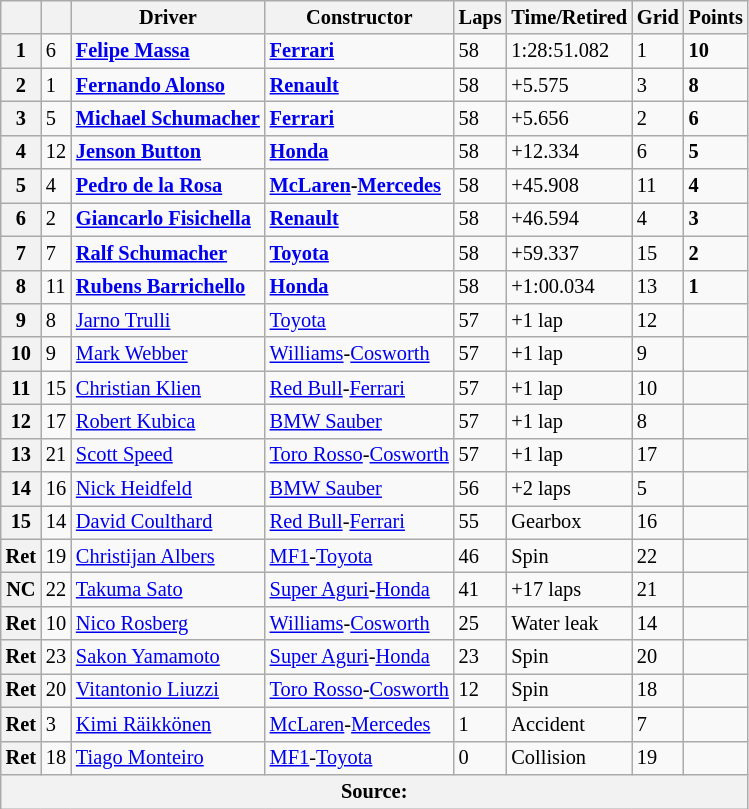<table class="wikitable" style="font-size:85%">
<tr>
<th></th>
<th></th>
<th>Driver</th>
<th>Constructor</th>
<th>Laps</th>
<th>Time/Retired</th>
<th>Grid</th>
<th>Points</th>
</tr>
<tr>
<th>1</th>
<td>6</td>
<td> <strong><a href='#'>Felipe Massa</a></strong></td>
<td><strong><a href='#'>Ferrari</a></strong></td>
<td>58</td>
<td>1:28:51.082</td>
<td>1</td>
<td><strong>10</strong></td>
</tr>
<tr>
<th>2</th>
<td>1</td>
<td> <strong><a href='#'>Fernando Alonso</a></strong></td>
<td><strong><a href='#'>Renault</a></strong></td>
<td>58</td>
<td>+5.575</td>
<td>3</td>
<td><strong>8</strong></td>
</tr>
<tr>
<th>3</th>
<td>5</td>
<td> <strong><a href='#'>Michael Schumacher</a></strong></td>
<td><strong><a href='#'>Ferrari</a></strong></td>
<td>58</td>
<td>+5.656</td>
<td>2</td>
<td><strong>6</strong></td>
</tr>
<tr>
<th>4</th>
<td>12</td>
<td> <strong><a href='#'>Jenson Button</a></strong></td>
<td><strong><a href='#'>Honda</a></strong></td>
<td>58</td>
<td>+12.334</td>
<td>6</td>
<td><strong>5</strong></td>
</tr>
<tr>
<th>5</th>
<td>4</td>
<td> <strong><a href='#'>Pedro de la Rosa</a></strong></td>
<td><strong><a href='#'>McLaren</a>-<a href='#'>Mercedes</a></strong></td>
<td>58</td>
<td>+45.908</td>
<td>11</td>
<td><strong>4</strong></td>
</tr>
<tr>
<th>6</th>
<td>2</td>
<td> <strong><a href='#'>Giancarlo Fisichella</a></strong></td>
<td><strong><a href='#'>Renault</a></strong></td>
<td>58</td>
<td>+46.594</td>
<td>4</td>
<td><strong>3</strong></td>
</tr>
<tr>
<th>7</th>
<td>7</td>
<td> <strong><a href='#'>Ralf Schumacher</a></strong></td>
<td><strong><a href='#'>Toyota</a></strong></td>
<td>58</td>
<td>+59.337</td>
<td>15</td>
<td><strong>2</strong></td>
</tr>
<tr>
<th>8</th>
<td>11</td>
<td> <strong><a href='#'>Rubens Barrichello</a></strong></td>
<td><strong><a href='#'>Honda</a></strong></td>
<td>58</td>
<td>+1:00.034</td>
<td>13</td>
<td><strong>1</strong></td>
</tr>
<tr>
<th>9</th>
<td>8</td>
<td> <a href='#'>Jarno Trulli</a></td>
<td><a href='#'>Toyota</a></td>
<td>57</td>
<td>+1 lap</td>
<td>12</td>
<td></td>
</tr>
<tr>
<th>10</th>
<td>9</td>
<td> <a href='#'>Mark Webber</a></td>
<td><a href='#'>Williams</a>-<a href='#'>Cosworth</a></td>
<td>57</td>
<td>+1 lap</td>
<td>9</td>
<td></td>
</tr>
<tr>
<th>11</th>
<td>15</td>
<td> <a href='#'>Christian Klien</a></td>
<td><a href='#'>Red Bull</a>-<a href='#'>Ferrari</a></td>
<td>57</td>
<td>+1 lap</td>
<td>10</td>
<td></td>
</tr>
<tr>
<th>12</th>
<td>17</td>
<td> <a href='#'>Robert Kubica</a></td>
<td><a href='#'>BMW Sauber</a></td>
<td>57</td>
<td>+1 lap</td>
<td>8</td>
<td></td>
</tr>
<tr>
<th>13</th>
<td>21</td>
<td> <a href='#'>Scott Speed</a></td>
<td><a href='#'>Toro Rosso</a>-<a href='#'>Cosworth</a></td>
<td>57</td>
<td>+1 lap</td>
<td>17</td>
<td></td>
</tr>
<tr>
<th>14</th>
<td>16</td>
<td> <a href='#'>Nick Heidfeld</a></td>
<td><a href='#'>BMW Sauber</a></td>
<td>56</td>
<td>+2 laps</td>
<td>5</td>
<td></td>
</tr>
<tr>
<th>15</th>
<td>14</td>
<td> <a href='#'>David Coulthard</a></td>
<td><a href='#'>Red Bull</a>-<a href='#'>Ferrari</a></td>
<td>55</td>
<td>Gearbox</td>
<td>16</td>
<td></td>
</tr>
<tr>
<th>Ret</th>
<td>19</td>
<td> <a href='#'>Christijan Albers</a></td>
<td><a href='#'>MF1</a>-<a href='#'>Toyota</a></td>
<td>46</td>
<td>Spin</td>
<td>22</td>
<td></td>
</tr>
<tr>
<th>NC</th>
<td>22</td>
<td> <a href='#'>Takuma Sato</a></td>
<td><a href='#'>Super Aguri</a>-<a href='#'>Honda</a></td>
<td>41</td>
<td>+17 laps</td>
<td>21</td>
<td></td>
</tr>
<tr>
<th>Ret</th>
<td>10</td>
<td> <a href='#'>Nico Rosberg</a></td>
<td><a href='#'>Williams</a>-<a href='#'>Cosworth</a></td>
<td>25</td>
<td>Water leak</td>
<td>14</td>
<td></td>
</tr>
<tr>
<th>Ret</th>
<td>23</td>
<td> <a href='#'>Sakon Yamamoto</a></td>
<td><a href='#'>Super Aguri</a>-<a href='#'>Honda</a></td>
<td>23</td>
<td>Spin</td>
<td>20</td>
<td></td>
</tr>
<tr>
<th>Ret</th>
<td>20</td>
<td> <a href='#'>Vitantonio Liuzzi</a></td>
<td><a href='#'>Toro Rosso</a>-<a href='#'>Cosworth</a></td>
<td>12</td>
<td>Spin</td>
<td>18</td>
<td></td>
</tr>
<tr>
<th>Ret</th>
<td>3</td>
<td> <a href='#'>Kimi Räikkönen</a></td>
<td><a href='#'>McLaren</a>-<a href='#'>Mercedes</a></td>
<td>1</td>
<td>Accident</td>
<td>7</td>
<td></td>
</tr>
<tr>
<th>Ret</th>
<td>18</td>
<td> <a href='#'>Tiago Monteiro</a></td>
<td><a href='#'>MF1</a>-<a href='#'>Toyota</a></td>
<td>0</td>
<td>Collision</td>
<td>19</td>
<td></td>
</tr>
<tr>
<th colspan="8">Source:</th>
</tr>
</table>
